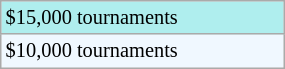<table class="wikitable"  style="font-size:85%; width:15%;">
<tr style="background:#afeeee;">
<td>$15,000 tournaments</td>
</tr>
<tr style="background:#f0f8ff;">
<td>$10,000 tournaments</td>
</tr>
</table>
